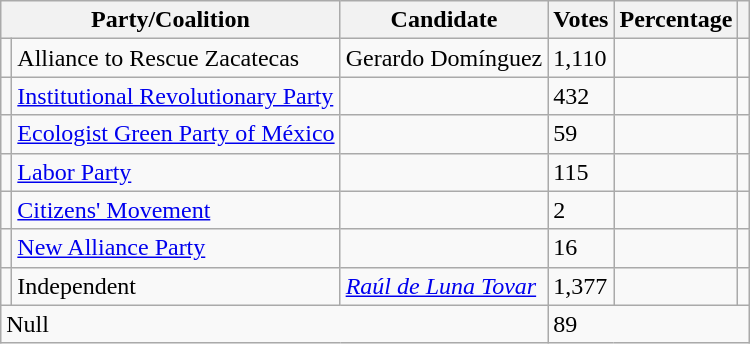<table class="wikitable">
<tr>
<th colspan="2"><strong>Party/Coalition</strong></th>
<th><strong>Candidate</strong></th>
<th>Votes</th>
<th>Percentage</th>
<th></th>
</tr>
<tr>
<td></td>
<td>Alliance to Rescue Zacatecas</td>
<td>Gerardo Domínguez</td>
<td>1,110</td>
<td></td>
<td></td>
</tr>
<tr>
<td></td>
<td><a href='#'>Institutional Revolutionary Party</a></td>
<td></td>
<td>432</td>
<td></td>
<td></td>
</tr>
<tr>
<td></td>
<td><a href='#'>Ecologist Green Party of México</a></td>
<td></td>
<td>59</td>
<td></td>
<td></td>
</tr>
<tr>
<td></td>
<td><a href='#'>Labor Party</a></td>
<td></td>
<td>115</td>
<td></td>
<td></td>
</tr>
<tr>
<td></td>
<td><a href='#'>Citizens' Movement</a></td>
<td></td>
<td>2</td>
<td></td>
<td></td>
</tr>
<tr>
<td></td>
<td><a href='#'>New Alliance Party</a></td>
<td></td>
<td>16</td>
<td></td>
<td></td>
</tr>
<tr>
<td></td>
<td>Independent</td>
<td><em><a href='#'>Raúl de Luna Tovar</a></em> </td>
<td>1,377</td>
<td></td>
<td></td>
</tr>
<tr>
<td colspan="3">Null</td>
<td colspan="3">89</td>
</tr>
</table>
